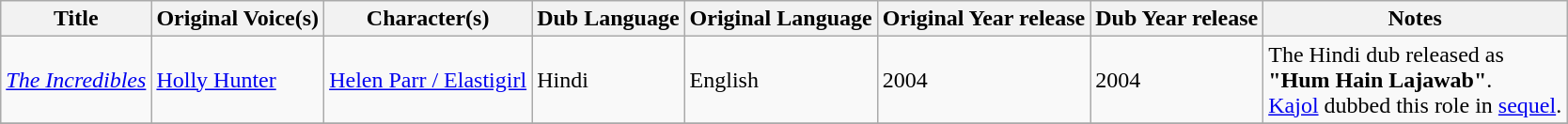<table class="wikitable">
<tr>
<th>Title</th>
<th>Original Voice(s)</th>
<th>Character(s)</th>
<th>Dub Language</th>
<th>Original Language</th>
<th>Original Year release</th>
<th>Dub Year release</th>
<th>Notes</th>
</tr>
<tr>
<td><em><a href='#'>The Incredibles</a></em></td>
<td><a href='#'>Holly Hunter</a></td>
<td><a href='#'>Helen Parr / Elastigirl</a></td>
<td>Hindi</td>
<td>English</td>
<td>2004</td>
<td>2004</td>
<td>The Hindi dub released as <br><strong>"Hum Hain Lajawab"</strong>.<br><a href='#'>Kajol</a> dubbed this role in <a href='#'>sequel</a>.</td>
</tr>
<tr>
</tr>
</table>
